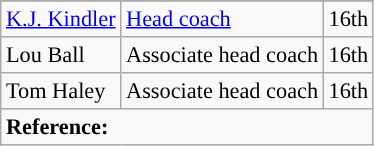<table class="wikitable" style="font-size:93%;">
<tr>
</tr>
<tr>
</tr>
<tr>
<td><a href='#'>K.J. Kindler</a></td>
<td><a href='#'>Head coach</a></td>
<td align=center>16th</td>
</tr>
<tr>
<td>Lou Ball</td>
<td>Associate head coach</td>
<td align=center>16th</td>
</tr>
<tr>
<td>Tom Haley</td>
<td>Associate head coach</td>
<td align=center>16th</td>
</tr>
<tr>
<td colspan=4><strong>Reference:</strong></td>
</tr>
</table>
